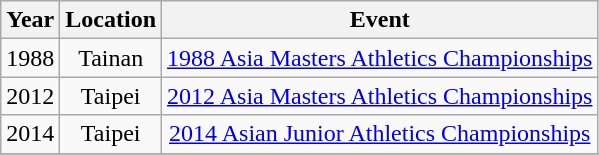<table class="wikitable sortable" style="text-align:center">
<tr>
<th>Year</th>
<th>Location</th>
<th>Event</th>
</tr>
<tr>
<td>1988</td>
<td>Tainan</td>
<td><a href='#'>1988 Asia Masters Athletics Championships</a></td>
</tr>
<tr>
<td>2012</td>
<td>Taipei</td>
<td><a href='#'>2012 Asia Masters Athletics Championships</a></td>
</tr>
<tr>
<td>2014</td>
<td>Taipei</td>
<td><a href='#'>2014 Asian Junior Athletics Championships</a></td>
</tr>
<tr>
</tr>
</table>
